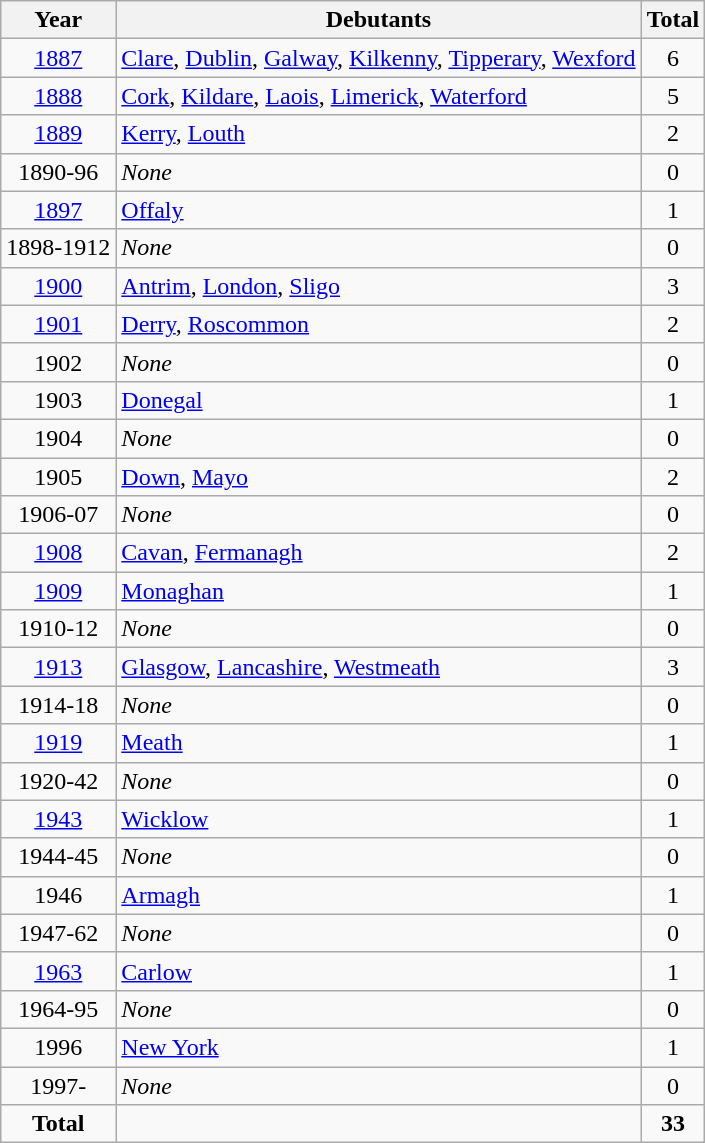<table class="wikitable" style="text-align:center">
<tr>
<th>Year</th>
<th>Debutants</th>
<th>Total</th>
</tr>
<tr>
<td><a href='#'>1887</a></td>
<td style="text-align:left"> <a href='#'>Clare</a>,  <a href='#'>Dublin</a>,  <a href='#'>Galway</a>,  <a href='#'>Kilkenny</a>,  <a href='#'>Tipperary</a>,  <a href='#'>Wexford</a></td>
<td>6</td>
</tr>
<tr>
<td><a href='#'>1888</a></td>
<td style="text-align:left"> <a href='#'>Cork</a>,  <a href='#'>Kildare</a>,  <a href='#'>Laois</a>,  <a href='#'>Limerick</a>,  <a href='#'>Waterford</a></td>
<td>5</td>
</tr>
<tr>
<td><a href='#'>1889</a></td>
<td style="text-align:left"> <a href='#'>Kerry</a>,  <a href='#'>Louth</a></td>
<td>2</td>
</tr>
<tr>
<td>1890-96</td>
<td style="text-align:left"><em>None</em></td>
<td>0</td>
</tr>
<tr>
<td><a href='#'>1897</a></td>
<td style="text-align:left"> <a href='#'>Offaly</a></td>
<td>1</td>
</tr>
<tr>
<td>1898-1912</td>
<td style="text-align:left"><em>None</em></td>
<td>0</td>
</tr>
<tr>
<td><a href='#'>1900</a></td>
<td style="text-align:left"> <a href='#'>Antrim</a>,  <a href='#'>London</a>,  <a href='#'>Sligo</a></td>
<td>3</td>
</tr>
<tr>
<td><a href='#'>1901</a></td>
<td style="text-align:left"> <a href='#'>Derry</a>,  <a href='#'>Roscommon</a></td>
<td>2</td>
</tr>
<tr>
<td>1902</td>
<td style="text-align:left"><em>None</em></td>
<td>0</td>
</tr>
<tr>
<td>1903</td>
<td style="text-align:left"> <a href='#'>Donegal</a></td>
<td>1</td>
</tr>
<tr>
<td>1904</td>
<td style="text-align:left"><em>None</em></td>
<td>0</td>
</tr>
<tr>
<td>1905</td>
<td style="text-align:left"> <a href='#'>Down</a>,  <a href='#'>Mayo</a></td>
<td>2</td>
</tr>
<tr>
<td>1906-07</td>
<td style="text-align:left"><em>None</em></td>
<td>0</td>
</tr>
<tr>
<td><a href='#'>1908</a></td>
<td style="text-align:left"> <a href='#'>Cavan</a>,  <a href='#'>Fermanagh</a></td>
<td>2</td>
</tr>
<tr>
<td><a href='#'>1909</a></td>
<td style="text-align:left"> <a href='#'>Monaghan</a></td>
<td>1</td>
</tr>
<tr>
<td>1910-12</td>
<td style="text-align:left"><em>None</em></td>
<td>0</td>
</tr>
<tr>
<td><a href='#'>1913</a></td>
<td style="text-align:left"> <a href='#'>Glasgow</a>,  <a href='#'>Lancashire</a>,  <a href='#'>Westmeath</a></td>
<td>3</td>
</tr>
<tr>
<td>1914-18</td>
<td style="text-align:left"><em>None</em></td>
<td>0</td>
</tr>
<tr>
<td><a href='#'>1919</a></td>
<td style="text-align:left"> <a href='#'>Meath</a></td>
<td>1</td>
</tr>
<tr>
<td>1920-42</td>
<td style="text-align:left"><em>None</em></td>
<td>0</td>
</tr>
<tr>
<td><a href='#'>1943</a></td>
<td style="text-align:left"> <a href='#'>Wicklow</a></td>
<td>1</td>
</tr>
<tr>
<td>1944-45</td>
<td style="text-align:left"><em>None</em></td>
<td>0</td>
</tr>
<tr>
<td>1946</td>
<td style="text-align:left"> <a href='#'>Armagh</a></td>
<td>1</td>
</tr>
<tr>
<td>1947-62</td>
<td style="text-align:left"><em>None</em></td>
<td>0</td>
</tr>
<tr>
<td><a href='#'>1963</a></td>
<td style="text-align:left"> <a href='#'>Carlow</a></td>
<td>1</td>
</tr>
<tr>
<td>1964-95</td>
<td style="text-align:left"><em>None</em></td>
<td>0</td>
</tr>
<tr>
<td>1996</td>
<td style="text-align:left"> <a href='#'>New York</a></td>
<td>1</td>
</tr>
<tr>
<td>1997-</td>
<td style="text-align:left"><em>None</em></td>
<td>0</td>
</tr>
<tr>
<td><strong>Total</strong></td>
<td style="text-align:left"></td>
<td><strong>33</strong></td>
</tr>
</table>
